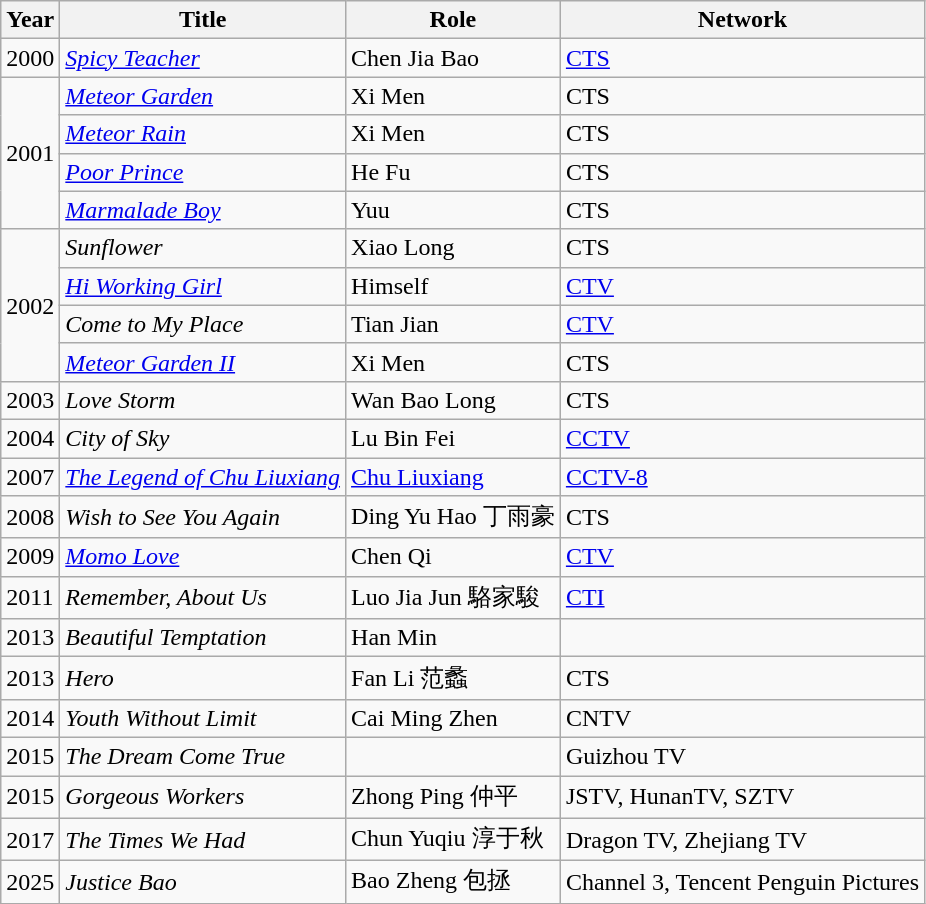<table class="wikitable">
<tr>
<th>Year</th>
<th>Title</th>
<th>Role</th>
<th>Network</th>
</tr>
<tr>
<td>2000</td>
<td><em><a href='#'>Spicy Teacher</a></em></td>
<td>Chen Jia Bao</td>
<td><a href='#'>CTS</a></td>
</tr>
<tr>
<td rowspan="4">2001</td>
<td><em><a href='#'>Meteor Garden</a></em></td>
<td>Xi Men</td>
<td>CTS</td>
</tr>
<tr>
<td><em><a href='#'>Meteor Rain</a></em></td>
<td>Xi Men</td>
<td>CTS</td>
</tr>
<tr>
<td><em><a href='#'>Poor Prince</a></em></td>
<td>He Fu</td>
<td>CTS</td>
</tr>
<tr>
<td><em><a href='#'>Marmalade Boy</a></em></td>
<td>Yuu</td>
<td>CTS</td>
</tr>
<tr>
<td rowspan="4">2002</td>
<td><em>Sunflower</em></td>
<td>Xiao Long</td>
<td>CTS</td>
</tr>
<tr>
<td><em><a href='#'>Hi Working Girl</a></em></td>
<td>Himself</td>
<td><a href='#'>CTV</a></td>
</tr>
<tr>
<td><em>Come to My Place</em></td>
<td>Tian Jian</td>
<td><a href='#'>CTV</a></td>
</tr>
<tr>
<td><em><a href='#'>Meteor Garden II</a></em></td>
<td>Xi Men</td>
<td>CTS</td>
</tr>
<tr>
<td>2003</td>
<td><em>Love Storm</em></td>
<td>Wan Bao Long</td>
<td>CTS</td>
</tr>
<tr>
<td>2004</td>
<td><em>City of Sky</em></td>
<td>Lu Bin Fei</td>
<td><a href='#'>CCTV</a></td>
</tr>
<tr>
<td>2007</td>
<td><em><a href='#'>The Legend of Chu Liuxiang</a></em></td>
<td><a href='#'>Chu Liuxiang</a></td>
<td><a href='#'>CCTV-8</a></td>
</tr>
<tr>
<td>2008</td>
<td><em>Wish to See You Again</em></td>
<td>Ding Yu Hao 丁雨豪</td>
<td>CTS</td>
</tr>
<tr>
<td>2009</td>
<td><em><a href='#'>Momo Love</a></em></td>
<td>Chen Qi</td>
<td><a href='#'>CTV</a></td>
</tr>
<tr>
<td>2011</td>
<td><em>Remember, About Us</em></td>
<td>Luo Jia Jun 駱家駿</td>
<td><a href='#'>CTI</a></td>
</tr>
<tr>
<td>2013</td>
<td><em>Beautiful Temptation</em></td>
<td>Han Min</td>
<td></td>
</tr>
<tr>
<td>2013</td>
<td><em>Hero</em></td>
<td>Fan Li 范蠡</td>
<td>CTS</td>
</tr>
<tr>
<td>2014</td>
<td><em>Youth Without Limit</em></td>
<td>Cai Ming Zhen</td>
<td>CNTV</td>
</tr>
<tr>
<td>2015</td>
<td><em>The Dream Come True</em></td>
<td></td>
<td>Guizhou TV</td>
</tr>
<tr>
<td>2015</td>
<td><em>Gorgeous Workers</em></td>
<td>Zhong Ping 仲平</td>
<td>JSTV, HunanTV, SZTV</td>
</tr>
<tr>
<td>2017</td>
<td><em>The Times We Had</em></td>
<td>Chun Yuqiu 淳于秋</td>
<td>Dragon TV, Zhejiang TV</td>
</tr>
<tr>
<td>2025</td>
<td><em>Justice Bao</em></td>
<td>Bao Zheng 包拯</td>
<td>Channel 3, Tencent Penguin Pictures</td>
</tr>
</table>
